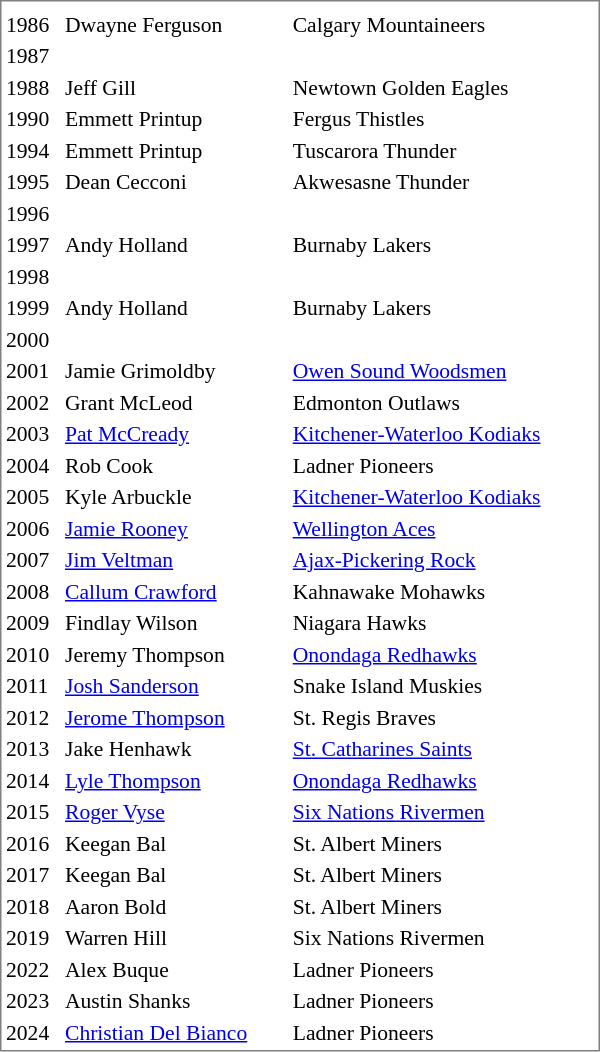<table cellpadding="0">
<tr align="left" style="vertical-align: top">
<td><br><table cellpadding="1" width="400px" style="font-size: 90%; border: 1px solid gray;">
<tr bgcolor="#dddddd">
</tr>
<tr 1990||Emmett Printup|| Fergus Thistles>
</tr>
<tr>
<td>1986</td>
<td>Dwayne Ferguson</td>
<td>Calgary Mountaineers</td>
</tr>
<tr>
<td>1987</td>
</tr>
<tr>
<td>1988</td>
<td>Jeff Gill</td>
<td>Newtown Golden Eagles</td>
</tr>
<tr>
<td>1990</td>
<td>Emmett Printup</td>
<td>Fergus Thistles</td>
</tr>
<tr>
<td>1994</td>
<td>Emmett Printup</td>
<td>Tuscarora Thunder</td>
</tr>
<tr>
<td>1995</td>
<td>Dean Cecconi</td>
<td>Akwesasne Thunder</td>
</tr>
<tr>
<td>1996</td>
</tr>
<tr>
<td>1997</td>
<td>Andy Holland</td>
<td>Burnaby Lakers</td>
</tr>
<tr>
<td>1998</td>
<td></td>
<td></td>
</tr>
<tr>
<td>1999</td>
<td>Andy Holland</td>
<td>Burnaby Lakers</td>
</tr>
<tr>
<td>2000</td>
<td></td>
<td></td>
</tr>
<tr>
<td>2001</td>
<td>Jamie Grimoldby</td>
<td><a href='#'>Owen Sound Woodsmen</a></td>
</tr>
<tr>
<td>2002</td>
<td>Grant McLeod</td>
<td>Edmonton Outlaws</td>
</tr>
<tr>
<td>2003</td>
<td><a href='#'>Pat McCready</a></td>
<td><a href='#'>Kitchener-Waterloo Kodiaks</a></td>
</tr>
<tr>
<td>2004</td>
<td>Rob Cook</td>
<td>Ladner Pioneers</td>
</tr>
<tr>
<td>2005</td>
<td>Kyle Arbuckle</td>
<td><a href='#'>Kitchener-Waterloo Kodiaks</a></td>
</tr>
<tr>
<td>2006</td>
<td><a href='#'>Jamie Rooney</a></td>
<td><a href='#'>Wellington Aces</a></td>
</tr>
<tr>
<td>2007</td>
<td><a href='#'>Jim Veltman</a></td>
<td><a href='#'>Ajax-Pickering Rock</a></td>
</tr>
<tr>
<td>2008</td>
<td><a href='#'>Callum Crawford</a></td>
<td>Kahnawake Mohawks</td>
</tr>
<tr>
<td>2009</td>
<td>Findlay Wilson</td>
<td>Niagara Hawks</td>
</tr>
<tr>
<td>2010</td>
<td>Jeremy Thompson</td>
<td><a href='#'>Onondaga Redhawks</a></td>
</tr>
<tr>
<td>2011</td>
<td><a href='#'>Josh Sanderson</a></td>
<td>Snake Island Muskies</td>
</tr>
<tr>
<td>2012</td>
<td><a href='#'>Jerome Thompson</a></td>
<td>St. Regis Braves</td>
</tr>
<tr>
<td>2013</td>
<td>Jake Henhawk</td>
<td><a href='#'>St. Catharines Saints</a></td>
</tr>
<tr>
<td>2014</td>
<td><a href='#'>Lyle Thompson</a></td>
<td><a href='#'>Onondaga Redhawks</a></td>
</tr>
<tr>
<td>2015</td>
<td><a href='#'>Roger Vyse</a></td>
<td><a href='#'>Six Nations Rivermen</a></td>
</tr>
<tr>
<td>2016</td>
<td>Keegan Bal</td>
<td>St. Albert Miners</td>
</tr>
<tr>
<td>2017</td>
<td>Keegan Bal</td>
<td>St. Albert Miners</td>
</tr>
<tr>
<td>2018</td>
<td>Aaron Bold</td>
<td>St. Albert Miners</td>
</tr>
<tr>
<td>2019</td>
<td>Warren Hill</td>
<td>Six Nations Rivermen</td>
</tr>
<tr>
<td>2022</td>
<td>Alex Buque</td>
<td>Ladner Pioneers</td>
</tr>
<tr>
<td>2023</td>
<td>Austin Shanks</td>
<td>Ladner Pioneers</td>
</tr>
<tr>
<td>2024</td>
<td><a href='#'>Christian Del Bianco</a></td>
<td>Ladner Pioneers</td>
</tr>
</table>
</td>
</tr>
</table>
